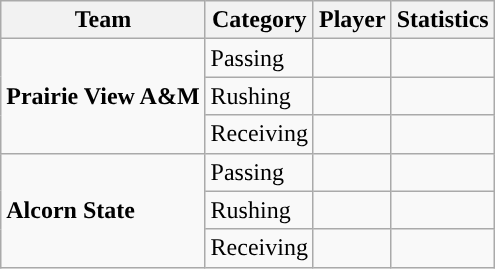<table class="wikitable" style="float: left;">
<tr>
<th>Team</th>
<th>Category</th>
<th>Player</th>
<th>Statistics</th>
</tr>
<tr>
<td rowspan=3><strong>Prairie View A&M</strong></td>
<td>Passing</td>
<td> </td>
<td> </td>
</tr>
<tr>
<td>Rushing</td>
<td> </td>
<td> </td>
</tr>
<tr>
<td>Receiving</td>
<td> </td>
<td> </td>
</tr>
<tr>
<td rowspan=3><strong>Alcorn State</strong></td>
<td>Passing</td>
<td> </td>
<td> </td>
</tr>
<tr>
<td>Rushing</td>
<td> </td>
<td> </td>
</tr>
<tr>
<td>Receiving</td>
<td> </td>
<td> </td>
</tr>
</table>
